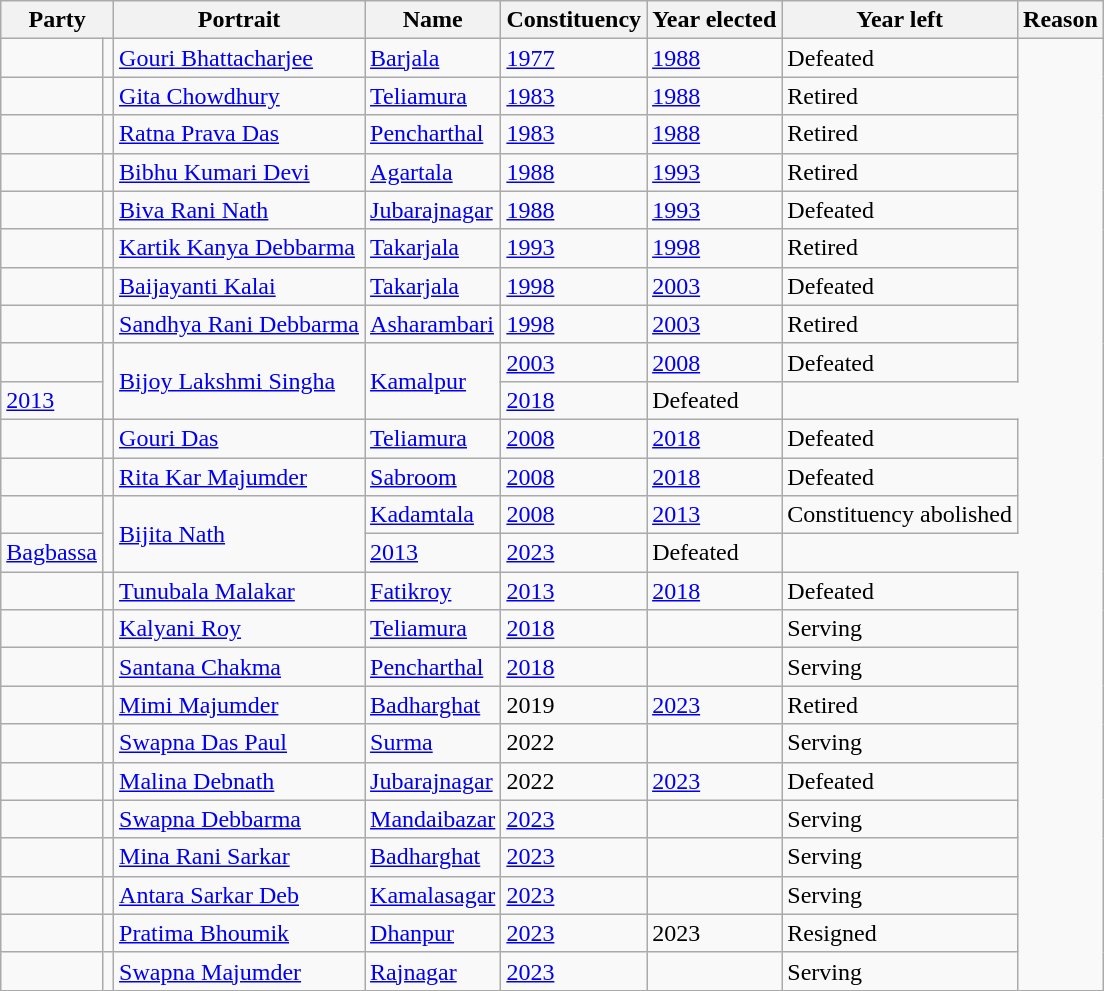<table class="wikitable sortable">
<tr>
<th colspan=2>Party</th>
<th>Portrait</th>
<th>Name</th>
<th>Constituency</th>
<th>Year elected</th>
<th>Year left</th>
<th>Reason</th>
</tr>
<tr>
<td></td>
<td></td>
<td><a href='#'>Gouri Bhattacharjee</a></td>
<td><a href='#'>Barjala</a></td>
<td><a href='#'>1977</a></td>
<td><a href='#'>1988</a></td>
<td>Defeated</td>
</tr>
<tr>
<td></td>
<td></td>
<td><a href='#'>Gita Chowdhury</a></td>
<td><a href='#'>Teliamura</a></td>
<td><a href='#'>1983</a></td>
<td><a href='#'>1988</a></td>
<td>Retired</td>
</tr>
<tr>
<td></td>
<td></td>
<td><a href='#'>Ratna Prava Das</a></td>
<td><a href='#'>Pencharthal</a></td>
<td><a href='#'>1983</a></td>
<td><a href='#'>1988</a></td>
<td>Retired</td>
</tr>
<tr>
<td></td>
<td></td>
<td><a href='#'>Bibhu Kumari Devi</a></td>
<td><a href='#'>Agartala</a></td>
<td><a href='#'>1988</a></td>
<td><a href='#'>1993</a></td>
<td>Retired</td>
</tr>
<tr>
<td></td>
<td></td>
<td><a href='#'>Biva Rani Nath</a></td>
<td><a href='#'>Jubarajnagar</a></td>
<td><a href='#'>1988</a></td>
<td><a href='#'>1993</a></td>
<td>Defeated</td>
</tr>
<tr>
<td></td>
<td></td>
<td><a href='#'>Kartik Kanya Debbarma</a></td>
<td><a href='#'>Takarjala</a></td>
<td><a href='#'>1993</a></td>
<td><a href='#'>1998</a></td>
<td>Retired</td>
</tr>
<tr>
<td></td>
<td></td>
<td><a href='#'>Baijayanti Kalai</a></td>
<td><a href='#'>Takarjala</a></td>
<td><a href='#'>1998</a></td>
<td><a href='#'>2003</a></td>
<td>Defeated</td>
</tr>
<tr>
<td></td>
<td></td>
<td><a href='#'>Sandhya Rani Debbarma</a></td>
<td><a href='#'>Asharambari</a></td>
<td><a href='#'>1998</a></td>
<td><a href='#'>2003</a></td>
<td>Retired</td>
</tr>
<tr>
<td></td>
<td rowspan=2></td>
<td rowspan=2><a href='#'>Bijoy Lakshmi Singha</a></td>
<td rowspan=2><a href='#'>Kamalpur</a></td>
<td><a href='#'>2003</a></td>
<td><a href='#'>2008</a></td>
<td>Defeated</td>
</tr>
<tr>
<td><a href='#'>2013</a></td>
<td><a href='#'>2018</a></td>
<td>Defeated</td>
</tr>
<tr>
<td></td>
<td></td>
<td><a href='#'>Gouri Das</a></td>
<td><a href='#'>Teliamura</a></td>
<td><a href='#'>2008</a></td>
<td><a href='#'>2018</a></td>
<td>Defeated</td>
</tr>
<tr>
<td></td>
<td></td>
<td><a href='#'>Rita Kar Majumder</a></td>
<td><a href='#'>Sabroom</a></td>
<td><a href='#'>2008</a></td>
<td><a href='#'>2018</a></td>
<td>Defeated</td>
</tr>
<tr>
<td></td>
<td rowspan=2></td>
<td rowspan=2><a href='#'>Bijita Nath</a></td>
<td><a href='#'>Kadamtala</a></td>
<td><a href='#'>2008</a></td>
<td><a href='#'>2013</a></td>
<td>Constituency abolished</td>
</tr>
<tr>
<td><a href='#'>Bagbassa</a></td>
<td><a href='#'>2013</a></td>
<td><a href='#'>2023</a></td>
<td>Defeated</td>
</tr>
<tr>
<td></td>
<td></td>
<td><a href='#'>Tunubala Malakar</a></td>
<td><a href='#'>Fatikroy</a></td>
<td><a href='#'>2013</a></td>
<td><a href='#'>2018</a></td>
<td>Defeated</td>
</tr>
<tr>
<td></td>
<td></td>
<td><a href='#'>Kalyani Roy</a></td>
<td><a href='#'>Teliamura</a></td>
<td><a href='#'>2018</a></td>
<td></td>
<td>Serving</td>
</tr>
<tr>
<td></td>
<td></td>
<td><a href='#'>Santana Chakma</a></td>
<td><a href='#'>Pencharthal</a></td>
<td><a href='#'>2018</a></td>
<td></td>
<td>Serving</td>
</tr>
<tr>
<td></td>
<td></td>
<td><a href='#'>Mimi Majumder</a></td>
<td><a href='#'>Badharghat</a></td>
<td>2019</td>
<td><a href='#'>2023</a></td>
<td>Retired</td>
</tr>
<tr>
<td></td>
<td></td>
<td><a href='#'>Swapna Das Paul</a></td>
<td><a href='#'>Surma</a></td>
<td>2022</td>
<td></td>
<td>Serving</td>
</tr>
<tr>
<td></td>
<td></td>
<td><a href='#'>Malina Debnath</a></td>
<td><a href='#'>Jubarajnagar</a></td>
<td>2022</td>
<td><a href='#'>2023</a></td>
<td>Defeated</td>
</tr>
<tr>
<td></td>
<td></td>
<td><a href='#'>Swapna Debbarma</a></td>
<td><a href='#'>Mandaibazar</a></td>
<td><a href='#'>2023</a></td>
<td></td>
<td>Serving</td>
</tr>
<tr>
<td></td>
<td></td>
<td><a href='#'>Mina Rani Sarkar</a></td>
<td><a href='#'>Badharghat</a></td>
<td><a href='#'>2023</a></td>
<td></td>
<td>Serving</td>
</tr>
<tr>
<td></td>
<td></td>
<td><a href='#'>Antara Sarkar Deb</a></td>
<td><a href='#'>Kamalasagar</a></td>
<td><a href='#'>2023</a></td>
<td></td>
<td>Serving</td>
</tr>
<tr>
<td></td>
<td></td>
<td><a href='#'>Pratima Bhoumik</a></td>
<td><a href='#'>Dhanpur</a></td>
<td><a href='#'>2023</a></td>
<td>2023</td>
<td>Resigned</td>
</tr>
<tr>
<td></td>
<td></td>
<td><a href='#'>Swapna Majumder</a></td>
<td><a href='#'>Rajnagar</a></td>
<td><a href='#'>2023</a></td>
<td></td>
<td>Serving</td>
</tr>
</table>
